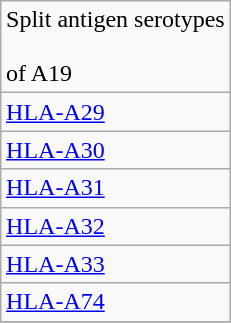<table class="wikitable" align="right">
<tr>
<td>Split antigen serotypes<br><br>of A19 </td>
</tr>
<tr>
<td><a href='#'>HLA-A29</a></td>
</tr>
<tr>
<td><a href='#'>HLA-A30</a></td>
</tr>
<tr>
<td><a href='#'>HLA-A31</a></td>
</tr>
<tr>
<td><a href='#'>HLA-A32</a></td>
</tr>
<tr>
<td><a href='#'>HLA-A33</a></td>
</tr>
<tr>
<td><a href='#'>HLA-A74</a></td>
</tr>
<tr>
</tr>
</table>
